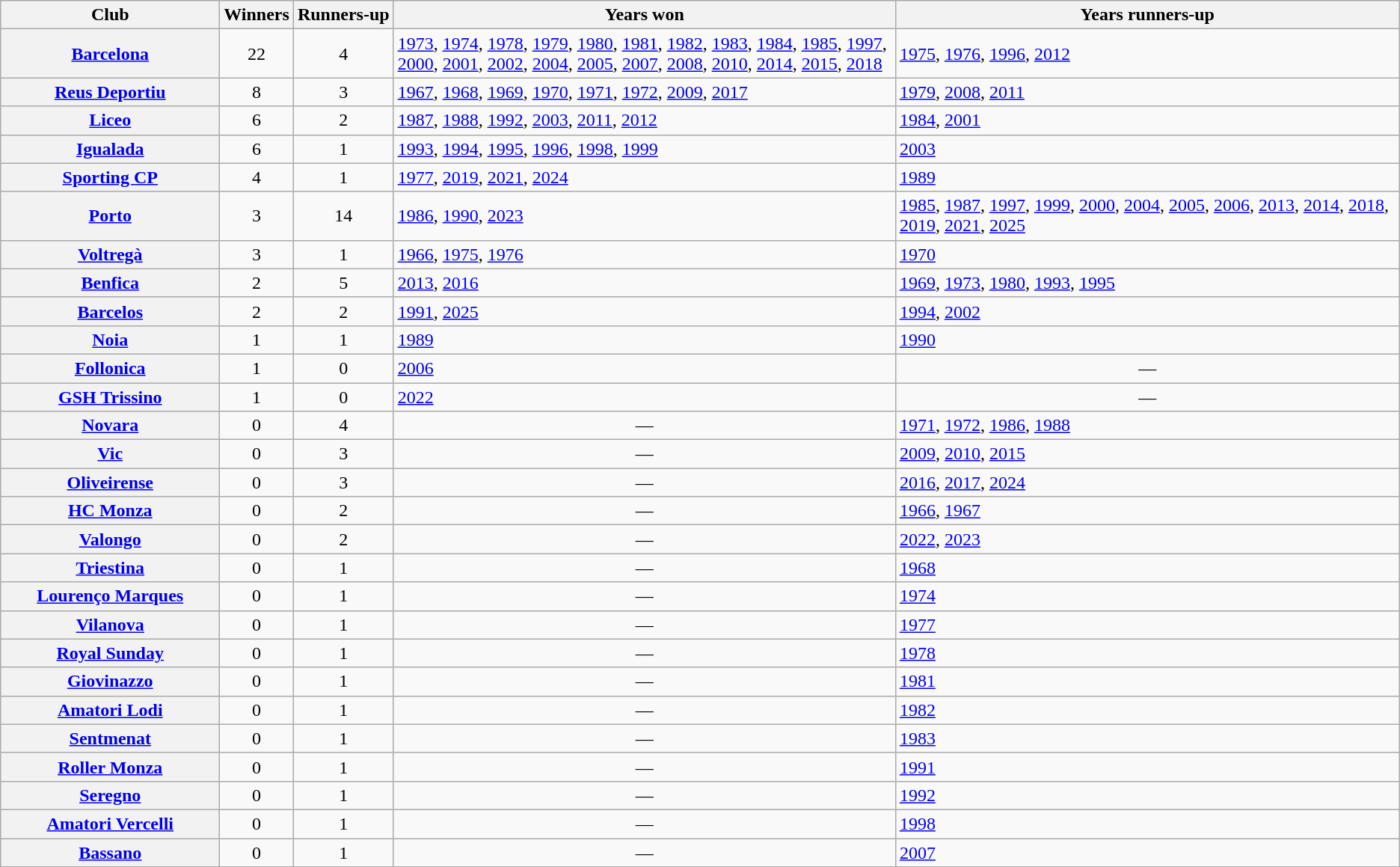<table class="wikitable sortable plainrowheaders">
<tr style="white-space:nowrap;">
<th scope="col" width=16%>Club</th>
<th scope="col" width=5%>Winners</th>
<th scope="col" width=5%>Runners-up</th>
<th scope="col" width=37%>Years won</th>
<th scope="col" width=37%>Years runners-up</th>
</tr>
<tr>
<th scope="row"> <a href='#'>Barcelona</a></th>
<td align="center">22</td>
<td align="center">4</td>
<td><a href='#'>1973</a>, <a href='#'>1974</a>, <a href='#'>1978</a>, <a href='#'>1979</a>, <a href='#'>1980</a>, <a href='#'>1981</a>, <a href='#'>1982</a>, <a href='#'>1983</a>, <a href='#'>1984</a>, <a href='#'>1985</a>, <a href='#'>1997</a>, <a href='#'>2000</a>, <a href='#'>2001</a>, <a href='#'>2002</a>, <a href='#'>2004</a>, <a href='#'>2005</a>, <a href='#'>2007</a>, <a href='#'>2008</a>, <a href='#'>2010</a>, <a href='#'>2014</a>, <a href='#'>2015</a>, <a href='#'>2018</a></td>
<td><a href='#'>1975</a>, <a href='#'>1976</a>, <a href='#'>1996</a>, <a href='#'>2012</a></td>
</tr>
<tr>
<th scope="row"> <a href='#'>Reus Deportiu</a></th>
<td align="center">8</td>
<td align="center">3</td>
<td><a href='#'>1967</a>, <a href='#'>1968</a>, <a href='#'>1969</a>, <a href='#'>1970</a>, <a href='#'>1971</a>, <a href='#'>1972</a>, <a href='#'>2009</a>, <a href='#'>2017</a></td>
<td><a href='#'>1979</a>, <a href='#'>2008</a>, <a href='#'>2011</a></td>
</tr>
<tr>
<th scope="row"> <a href='#'>Liceo</a></th>
<td align="center">6</td>
<td align="center">2</td>
<td><a href='#'>1987</a>, <a href='#'>1988</a>, <a href='#'>1992</a>, <a href='#'>2003</a>, <a href='#'>2011</a>, <a href='#'>2012</a></td>
<td><a href='#'>1984</a>, <a href='#'>2001</a></td>
</tr>
<tr>
<th scope="row"> <a href='#'>Igualada</a></th>
<td align="center">6</td>
<td align="center">1</td>
<td><a href='#'>1993</a>, <a href='#'>1994</a>, <a href='#'>1995</a>, <a href='#'>1996</a>, <a href='#'>1998</a>, <a href='#'>1999</a></td>
<td><a href='#'>2003</a></td>
</tr>
<tr>
<th scope="row"> <a href='#'>Sporting CP</a></th>
<td align="center">4</td>
<td align="center">1</td>
<td><a href='#'>1977</a>, <a href='#'>2019</a>, <a href='#'>2021</a>, <a href='#'>2024</a></td>
<td><a href='#'>1989</a></td>
</tr>
<tr>
<th scope="row"> <a href='#'>Porto</a></th>
<td align="center">3</td>
<td align="center">14</td>
<td><a href='#'>1986</a>, <a href='#'>1990</a>, <a href='#'>2023</a></td>
<td><a href='#'>1985</a>, <a href='#'>1987</a>, <a href='#'>1997</a>, <a href='#'>1999</a>, <a href='#'>2000</a>, <a href='#'>2004</a>, <a href='#'>2005</a>, <a href='#'>2006</a>, <a href='#'>2013</a>, <a href='#'>2014</a>, <a href='#'>2018</a>, <a href='#'>2019</a>, <a href='#'>2021</a>, <a href='#'>2025</a></td>
</tr>
<tr>
<th scope="row"> <a href='#'>Voltregà</a></th>
<td align="center">3</td>
<td align="center">1</td>
<td><a href='#'>1966</a>, <a href='#'>1975</a>, <a href='#'>1976</a></td>
<td><a href='#'>1970</a></td>
</tr>
<tr>
<th scope="row"> <a href='#'>Benfica</a></th>
<td align="center">2</td>
<td align="center">5</td>
<td><a href='#'>2013</a>, <a href='#'>2016</a></td>
<td><a href='#'>1969</a>, <a href='#'>1973</a>, <a href='#'>1980</a>, <a href='#'>1993</a>, <a href='#'>1995</a></td>
</tr>
<tr>
<th scope="row"> <a href='#'>Barcelos</a></th>
<td align="center">2</td>
<td align="center">2</td>
<td><a href='#'>1991</a>, <a href='#'>2025</a></td>
<td><a href='#'>1994</a>, <a href='#'>2002</a></td>
</tr>
<tr>
<th scope="row"> <a href='#'>Noia</a></th>
<td align="center">1</td>
<td align="center">1</td>
<td><a href='#'>1989</a></td>
<td><a href='#'>1990</a></td>
</tr>
<tr>
<th scope="row"> <a href='#'>Follonica</a></th>
<td align="center">1</td>
<td align="center">0</td>
<td><a href='#'>2006</a></td>
<td align="center">—</td>
</tr>
<tr>
<th scope="row"> <a href='#'>GSH Trissino</a></th>
<td align="center">1</td>
<td align="center">0</td>
<td><a href='#'>2022</a></td>
<td align="center">—</td>
</tr>
<tr>
<th scope="row"> <a href='#'>Novara</a></th>
<td align="center">0</td>
<td align="center">4</td>
<td align="center">—</td>
<td><a href='#'>1971</a>, <a href='#'>1972</a>, <a href='#'>1986</a>, <a href='#'>1988</a></td>
</tr>
<tr>
<th scope="row"> <a href='#'>Vic</a></th>
<td align="center">0</td>
<td align="center">3</td>
<td align="center">—</td>
<td><a href='#'>2009</a>, <a href='#'>2010</a>, <a href='#'>2015</a></td>
</tr>
<tr>
<th scope="row"> <a href='#'>Oliveirense</a></th>
<td align="center">0</td>
<td align="center">3</td>
<td align="center">—</td>
<td><a href='#'>2016</a>, <a href='#'>2017</a>, <a href='#'>2024</a></td>
</tr>
<tr>
<th scope="row"> <a href='#'>HC Monza</a></th>
<td align="center">0</td>
<td align="center">2</td>
<td align="center">—</td>
<td><a href='#'>1966</a>, <a href='#'>1967</a></td>
</tr>
<tr>
<th scope="row"> <a href='#'>Valongo</a></th>
<td align="center">0</td>
<td align="center">2</td>
<td align="center">—</td>
<td><a href='#'>2022</a>, <a href='#'>2023</a></td>
</tr>
<tr>
<th scope="row"> <a href='#'>Triestina</a></th>
<td align="center">0</td>
<td align="center">1</td>
<td align="center">—</td>
<td><a href='#'>1968</a></td>
</tr>
<tr>
<th scope="row"> <a href='#'>Lourenço Marques</a></th>
<td align="center">0</td>
<td align="center">1</td>
<td align="center">—</td>
<td><a href='#'>1974</a></td>
</tr>
<tr>
<th scope="row"> <a href='#'>Vilanova</a></th>
<td align="center">0</td>
<td align="center">1</td>
<td align="center">—</td>
<td><a href='#'>1977</a></td>
</tr>
<tr>
<th scope="row"> <a href='#'>Royal Sunday</a></th>
<td align="center">0</td>
<td align="center">1</td>
<td align="center">—</td>
<td><a href='#'>1978</a></td>
</tr>
<tr>
<th scope="row"> <a href='#'>Giovinazzo</a></th>
<td align="center">0</td>
<td align="center">1</td>
<td align="center">—</td>
<td><a href='#'>1981</a></td>
</tr>
<tr>
<th scope="row"> <a href='#'>Amatori Lodi</a></th>
<td align="center">0</td>
<td align="center">1</td>
<td align="center">—</td>
<td><a href='#'>1982</a></td>
</tr>
<tr>
<th scope="row"> <a href='#'>Sentmenat</a></th>
<td align="center">0</td>
<td align="center">1</td>
<td align="center">—</td>
<td><a href='#'>1983</a></td>
</tr>
<tr>
<th scope="row"> <a href='#'>Roller Monza</a></th>
<td align="center">0</td>
<td align="center">1</td>
<td align="center">—</td>
<td><a href='#'>1991</a></td>
</tr>
<tr>
<th scope="row"> <a href='#'>Seregno</a></th>
<td align="center">0</td>
<td align="center">1</td>
<td align="center">—</td>
<td><a href='#'>1992</a></td>
</tr>
<tr>
<th scope="row"> <a href='#'>Amatori Vercelli</a></th>
<td align="center">0</td>
<td align="center">1</td>
<td align="center">—</td>
<td><a href='#'>1998</a></td>
</tr>
<tr>
<th scope="row"> <a href='#'>Bassano</a></th>
<td align="center">0</td>
<td align="center">1</td>
<td align="center">—</td>
<td><a href='#'>2007</a></td>
</tr>
</table>
